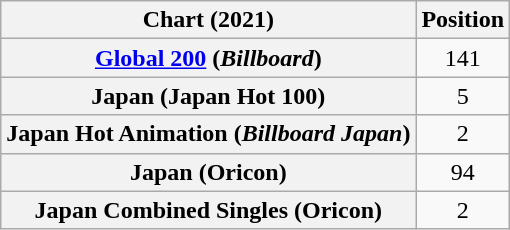<table class="wikitable sortable plainrowheaders" style="text-align:center">
<tr>
<th scope="col">Chart (2021)</th>
<th scope="col">Position</th>
</tr>
<tr>
<th scope="row"><a href='#'>Global 200</a> (<em>Billboard</em>)</th>
<td>141</td>
</tr>
<tr>
<th scope="row">Japan (Japan Hot 100)</th>
<td>5</td>
</tr>
<tr>
<th scope="row">Japan Hot Animation (<em>Billboard Japan</em>)</th>
<td>2</td>
</tr>
<tr>
<th scope="row">Japan (Oricon)</th>
<td>94</td>
</tr>
<tr>
<th scope="row">Japan Combined Singles (Oricon)</th>
<td>2</td>
</tr>
</table>
